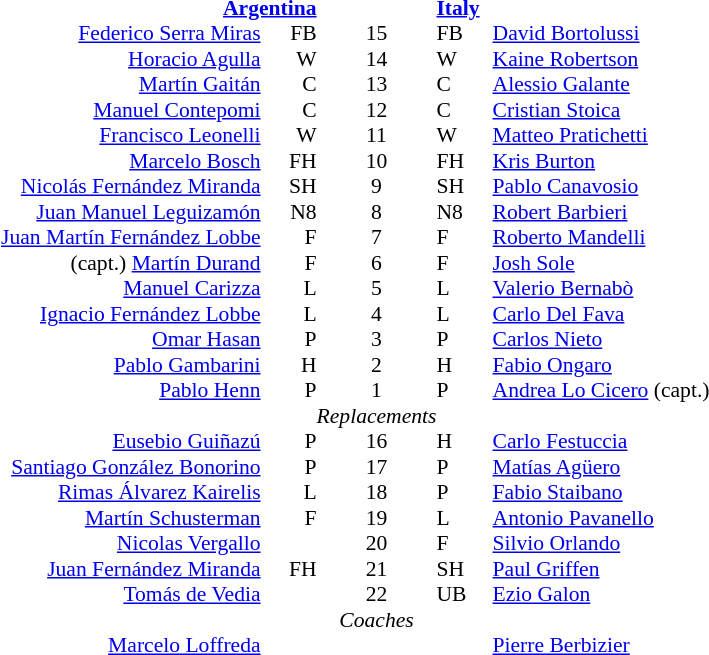<table width="100%" style="font-size: 90%; " cellspacing="0" cellpadding="0" align=center>
<tr>
<td width=41%; text-align=right></td>
<td width=3%; text-align:right></td>
<td width=4%; text-align:center></td>
<td width=3%; text-align:left></td>
<td width=49%; text-align:left></td>
</tr>
<tr>
<td colspan=2 align=right><strong><a href='#'>Argentina</a></strong></td>
<td></td>
<td colspan=2><strong><a href='#'>Italy</a></strong></td>
</tr>
<tr>
<td align=right><a href='#'>Federico Serra Miras</a></td>
<td align=right>FB</td>
<td align=center>15</td>
<td>FB</td>
<td><a href='#'>David Bortolussi</a></td>
</tr>
<tr>
<td align=right><a href='#'>Horacio Agulla</a></td>
<td align=right>W</td>
<td align=center>14</td>
<td>W</td>
<td><a href='#'>Kaine Robertson</a></td>
</tr>
<tr>
<td align=right><a href='#'>Martín Gaitán</a></td>
<td align=right>C</td>
<td align=center>13</td>
<td>C</td>
<td><a href='#'>Alessio Galante</a></td>
</tr>
<tr>
<td align=right><a href='#'>Manuel Contepomi</a></td>
<td align=right>C</td>
<td align=center>12</td>
<td>C</td>
<td><a href='#'>Cristian Stoica</a></td>
</tr>
<tr>
<td align=right><a href='#'>Francisco Leonelli</a></td>
<td align=right>W</td>
<td align=center>11</td>
<td>W</td>
<td><a href='#'>Matteo Pratichetti</a></td>
</tr>
<tr>
<td align=right><a href='#'>Marcelo Bosch</a></td>
<td align=right>FH</td>
<td align=center>10</td>
<td>FH</td>
<td><a href='#'>Kris Burton</a></td>
</tr>
<tr>
<td align=right><a href='#'>Nicolás Fernández Miranda</a></td>
<td align=right>SH</td>
<td align=center>9</td>
<td>SH</td>
<td><a href='#'>Pablo Canavosio</a></td>
</tr>
<tr>
<td align=right><a href='#'>Juan Manuel Leguizamón</a></td>
<td align=right>N8</td>
<td align=center>8</td>
<td>N8</td>
<td><a href='#'>Robert Barbieri</a></td>
</tr>
<tr>
<td align=right><a href='#'>Juan Martín Fernández Lobbe</a></td>
<td align=right>F</td>
<td align=center>7</td>
<td>F</td>
<td><a href='#'>Roberto Mandelli</a></td>
</tr>
<tr>
<td align=right>(capt.) <a href='#'>Martín Durand</a></td>
<td align=right>F</td>
<td align=center>6</td>
<td>F</td>
<td><a href='#'>Josh Sole</a> </td>
</tr>
<tr>
<td align=right><a href='#'>Manuel Carizza</a></td>
<td align=right>L</td>
<td align=center>5</td>
<td>L</td>
<td><a href='#'>Valerio Bernabò</a></td>
</tr>
<tr>
<td align=right><a href='#'>Ignacio Fernández Lobbe</a></td>
<td align=right>L</td>
<td align=center>4</td>
<td>L</td>
<td><a href='#'>Carlo Del Fava</a></td>
</tr>
<tr>
<td align=right><a href='#'>Omar Hasan</a></td>
<td align=right>P</td>
<td align=center>3</td>
<td>P</td>
<td><a href='#'>Carlos Nieto</a></td>
</tr>
<tr>
<td align=right><a href='#'>Pablo Gambarini</a></td>
<td align=right>H</td>
<td align=center>2</td>
<td>H</td>
<td><a href='#'>Fabio Ongaro</a></td>
</tr>
<tr>
<td align=right><a href='#'>Pablo Henn</a></td>
<td align=right>P</td>
<td align=center>1</td>
<td>P</td>
<td><a href='#'>Andrea Lo Cicero</a> (capt.) </td>
</tr>
<tr>
<td></td>
<td></td>
<td align=center><em>Replacements</em></td>
<td></td>
<td></td>
</tr>
<tr>
<td align=right> <a href='#'>Eusebio Guiñazú</a></td>
<td align=right>P</td>
<td align=center>16</td>
<td>H</td>
<td><a href='#'>Carlo Festuccia</a> </td>
</tr>
<tr>
<td align=right> <a href='#'>Santiago González Bonorino</a></td>
<td align=right>P</td>
<td align=center>17</td>
<td>P</td>
<td><a href='#'>Matías Agüero</a> </td>
</tr>
<tr>
<td align=right> <a href='#'>Rimas Álvarez Kairelis</a></td>
<td align=right>L</td>
<td align=center>18</td>
<td>P</td>
<td><a href='#'>Fabio Staibano</a> </td>
</tr>
<tr>
<td align=right> <a href='#'>Martín Schusterman</a></td>
<td align=right>F</td>
<td align=center>19</td>
<td>L</td>
<td><a href='#'>Antonio Pavanello</a> </td>
</tr>
<tr>
<td align=right><a href='#'>Nicolas Vergallo</a></td>
<td align=right></td>
<td align=center>20</td>
<td>F</td>
<td><a href='#'>Silvio Orlando</a> </td>
</tr>
<tr>
<td align=right> <a href='#'>Juan Fernández Miranda</a></td>
<td align=right>FH</td>
<td align=center>21</td>
<td>SH</td>
<td><a href='#'>Paul Griffen</a> </td>
</tr>
<tr>
<td align=right><a href='#'>Tomás de Vedia</a></td>
<td align=right></td>
<td align=center>22</td>
<td>UB</td>
<td><a href='#'>Ezio Galon</a> </td>
</tr>
<tr>
<td></td>
<td></td>
<td align=center><em>Coaches</em></td>
<td></td>
<td></td>
</tr>
<tr>
<td align=right> <a href='#'>Marcelo Loffreda</a></td>
<td></td>
<td></td>
<td></td>
<td><a href='#'>Pierre Berbizier</a> </td>
</tr>
</table>
